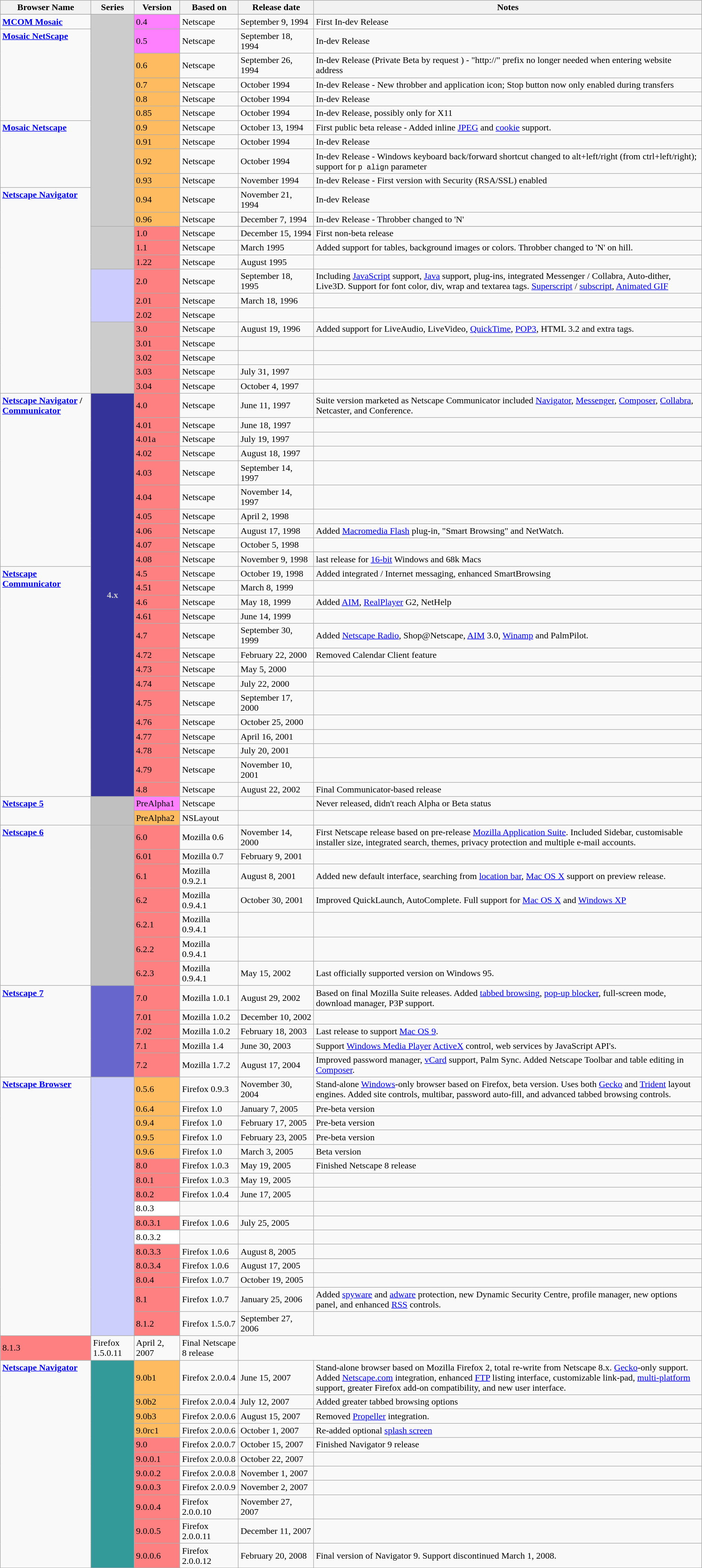<table class="wikitable sortable">
<tr>
<th>Browser Name</th>
<th>Series</th>
<th>Version</th>
<th>Based on</th>
<th>Release date</th>
<th>Notes</th>
</tr>
<tr>
</tr>
<tr>
<td rowspan=1 valign=top><strong><a href='#'>MCOM Mosaic</a></strong></td>
<td style="white-space: nowrap;background-color:#cccccc;" rowspan= "12"><strong></strong></td>
<td style="white-space: nowrap;background-color:#FF80FF;">0.4</td>
<td>Netscape</td>
<td style="white-space: nowrap;">September 9, 1994</td>
<td>First In-dev Release</td>
</tr>
<tr>
<td rowspan=5 valign=top><strong><a href='#'>Mosaic NetScape</a></strong></td>
<td style="white-space: nowrap;background-color:#FF80FF;">0.5</td>
<td>Netscape</td>
<td>September 18, 1994</td>
<td>In-dev Release</td>
</tr>
<tr>
<td style="white-space: nowrap;background-color:#FFBB60;">0.6</td>
<td>Netscape</td>
<td>September 26, 1994</td>
<td>In-dev Release (Private Beta by request ) - "http://" prefix no longer needed when entering website address</td>
</tr>
<tr>
<td style="white-space: nowrap;background-color:#FFBB60;">0.7</td>
<td>Netscape</td>
<td>October 1994</td>
<td>In-dev Release - New throbber and application icon; Stop button now only enabled during transfers</td>
</tr>
<tr>
<td style="white-space: nowrap;background-color:#FFBB60;">0.8</td>
<td>Netscape</td>
<td>October 1994</td>
<td>In-dev Release</td>
</tr>
<tr>
<td style="white-space: nowrap;background-color:#FFBB60;">0.85</td>
<td>Netscape</td>
<td>October 1994</td>
<td>In-dev Release, possibly only for X11</td>
</tr>
<tr>
<td rowspan=4 valign=top><strong><a href='#'>Mosaic Netscape</a></strong></td>
<td style="white-space: nowrap;background-color:#FFBB60;">0.9</td>
<td>Netscape</td>
<td>October 13, 1994</td>
<td>First public beta release - Added inline <a href='#'>JPEG</a> and <a href='#'>cookie</a> support.</td>
</tr>
<tr>
<td style="white-space: nowrap;background-color:#FFBB60;">0.91</td>
<td>Netscape</td>
<td>October 1994</td>
<td>In-dev Release</td>
</tr>
<tr>
<td style="white-space: nowrap;background-color:#FFBB60;">0.92</td>
<td>Netscape</td>
<td>October 1994</td>
<td>In-dev Release - Windows keyboard back/forward shortcut changed to alt+left/right (from ctrl+left/right); support for <code>p align</code> parameter</td>
</tr>
<tr>
<td style="white-space: nowrap;background-color:#FFBB60;">0.93</td>
<td>Netscape</td>
<td>November 1994</td>
<td>In-dev Release - First version with Security (RSA/SSL) enabled</td>
</tr>
<tr>
<td rowspan=14 valign=top><strong><a href='#'>Netscape Navigator</a></strong></td>
<td style="white-space: nowrap;background-color:#FFBB60;">0.94</td>
<td>Netscape</td>
<td>November 21, 1994</td>
<td>In-dev Release</td>
</tr>
<tr>
<td style="white-space: nowrap;background-color:#FFBB60;">0.96</td>
<td>Netscape</td>
<td style="white-space: nowrap;">December 7, 1994</td>
<td>In-dev Release - Throbber changed to 'N'</td>
</tr>
<tr>
<td style="white-space: nowrap;background-color:#cccccc;" rowspan= "4"><strong></strong></td>
</tr>
<tr>
<td style="white-space: nowrap;background-color:#FF8080;">1.0</td>
<td>Netscape</td>
<td style="white-space: nowrap;">December 15, 1994</td>
<td>First non-beta release</td>
</tr>
<tr>
<td style="white-space: nowrap;background-color:#FF8080;">1.1</td>
<td>Netscape</td>
<td>March 1995</td>
<td>Added support for tables, background images or colors.  Throbber changed to 'N' on hill.</td>
</tr>
<tr>
<td style="white-space: nowrap;background-color:#FF8080;">1.22</td>
<td>Netscape</td>
<td>August 1995</td>
<td></td>
</tr>
<tr>
<td style="white-space: nowrap;background-color:#ccccff" rowspan= "3"><strong></strong></td>
<td style="white-space: nowrap;background-color:#FF8080;">2.0</td>
<td>Netscape</td>
<td>September 18, 1995</td>
<td>Including <a href='#'>JavaScript</a> support, <a href='#'>Java</a> support, plug-ins, integrated Messenger / Collabra, Auto-dither, Live3D. Support for font color, div, wrap and textarea tags. <a href='#'>Superscript</a> / <a href='#'>subscript</a>, <a href='#'>Animated GIF</a></td>
</tr>
<tr>
<td style="white-space: nowrap;background-color:#FF8080;">2.01</td>
<td>Netscape</td>
<td>March 18, 1996</td>
<td></td>
</tr>
<tr>
<td style="white-space: nowrap;background-color:#FF8080;">2.02</td>
<td>Netscape</td>
<td></td>
<td></td>
</tr>
<tr>
<td style="white-space: nowrap;background-color:#cccccc;" rowspan= "5"><strong></strong></td>
<td style="white-space: nowrap;background-color:#FF8080;">3.0</td>
<td>Netscape</td>
<td>August 19, 1996</td>
<td>Added support for LiveAudio, LiveVideo, <a href='#'>QuickTime</a>, <a href='#'>POP3</a>, HTML 3.2 and extra tags.</td>
</tr>
<tr>
<td style="white-space: nowrap;background-color:#FF8080;">3.01</td>
<td>Netscape</td>
<td></td>
<td></td>
</tr>
<tr>
<td style="white-space: nowrap;background-color:#FF8080;">3.02</td>
<td>Netscape</td>
<td></td>
<td></td>
</tr>
<tr>
<td style="white-space: nowrap;background-color:#FF8080;">3.03</td>
<td>Netscape</td>
<td>July 31, 1997</td>
<td></td>
</tr>
<tr>
<td style="white-space: nowrap;background-color:#FF8080;">3.04</td>
<td>Netscape</td>
<td>October 4, 1997</td>
<td></td>
</tr>
<tr>
<td rowspan=10 valign=top><strong><a href='#'>Netscape Navigator</a> / <a href='#'>Communicator</a></strong></td>
<td style="white-space: nowrap;background-color:#333399; text-align:center; color:#CCCCCC;" rowspan= "24"><strong>4.x</strong></td>
<td style="white-space: nowrap;background-color:#FF8080;">4.0</td>
<td>Netscape</td>
<td>June 11, 1997</td>
<td>Suite version marketed as Netscape Communicator included <a href='#'>Navigator</a>, <a href='#'>Messenger</a>, <a href='#'>Composer</a>, <a href='#'>Collabra</a>, Netcaster, and Conference.</td>
</tr>
<tr>
<td style="white-space: nowrap;background-color:#FF8080;">4.01</td>
<td>Netscape</td>
<td>June 18, 1997</td>
<td></td>
</tr>
<tr>
<td style="white-space: nowrap;background-color:#FF8080;">4.01a</td>
<td>Netscape</td>
<td>July 19, 1997</td>
<td></td>
</tr>
<tr>
<td style="white-space: nowrap;background-color:#FF8080;">4.02</td>
<td>Netscape</td>
<td>August 18, 1997</td>
<td></td>
</tr>
<tr>
<td style="white-space: nowrap;background-color:#FF8080;">4.03</td>
<td>Netscape</td>
<td>September 14, 1997</td>
<td></td>
</tr>
<tr>
<td style="white-space: nowrap;background-color:#FF8080;">4.04</td>
<td>Netscape</td>
<td>November 14, 1997</td>
<td></td>
</tr>
<tr>
<td style="white-space: nowrap;background-color:#FF8080;">4.05</td>
<td>Netscape</td>
<td>April 2, 1998</td>
<td></td>
</tr>
<tr>
<td style="white-space: nowrap;background-color:#FF8080;">4.06</td>
<td>Netscape</td>
<td>August 17, 1998</td>
<td>Added <a href='#'>Macromedia Flash</a> plug-in, "Smart Browsing" and NetWatch.</td>
</tr>
<tr>
<td style="white-space: nowrap;background-color:#FF8080;">4.07</td>
<td>Netscape</td>
<td>October 5, 1998</td>
<td></td>
</tr>
<tr>
<td style="white-space: nowrap;background-color:#FF8080;">4.08</td>
<td>Netscape</td>
<td>November 9, 1998</td>
<td>last release for <a href='#'>16-bit</a> Windows and 68k Macs</td>
</tr>
<tr>
<td rowspan=14 valign=top><strong><a href='#'>Netscape Communicator</a></strong></td>
<td style="white-space: nowrap;background-color:#FF8080;">4.5</td>
<td>Netscape</td>
<td>October 19, 1998</td>
<td>Added integrated / Internet messaging, enhanced SmartBrowsing</td>
</tr>
<tr>
<td style="white-space: nowrap;background-color:#FF8080;">4.51</td>
<td>Netscape</td>
<td>March 8, 1999</td>
<td></td>
</tr>
<tr>
<td style="white-space: nowrap;background-color:#FF8080;">4.6</td>
<td>Netscape</td>
<td>May 18, 1999</td>
<td>Added <a href='#'>AIM</a>, <a href='#'>RealPlayer</a> G2, NetHelp</td>
</tr>
<tr>
<td style="white-space: nowrap;background-color:#FF8080;">4.61</td>
<td>Netscape</td>
<td>June 14, 1999</td>
<td></td>
</tr>
<tr>
<td style="white-space: nowrap;background-color:#FF8080;">4.7</td>
<td>Netscape</td>
<td>September 30, 1999</td>
<td>Added <a href='#'>Netscape Radio</a>, Shop@Netscape, <a href='#'>AIM</a> 3.0, <a href='#'>Winamp</a> and PalmPilot.</td>
</tr>
<tr>
<td style="white-space: nowrap;background-color:#FF8080;">4.72</td>
<td>Netscape</td>
<td>February 22, 2000</td>
<td>Removed Calendar Client feature</td>
</tr>
<tr>
<td style="white-space: nowrap;background-color:#FF8080;">4.73</td>
<td>Netscape</td>
<td>May 5, 2000</td>
<td></td>
</tr>
<tr>
<td style="white-space: nowrap;background-color:#FF8080;">4.74</td>
<td>Netscape</td>
<td>July 22, 2000</td>
<td></td>
</tr>
<tr>
<td style="white-space: nowrap;background-color:#FF8080;">4.75</td>
<td>Netscape</td>
<td>September 17, 2000</td>
<td></td>
</tr>
<tr>
<td style="white-space: nowrap;background-color:#FF8080;">4.76</td>
<td>Netscape</td>
<td>October 25, 2000</td>
<td></td>
</tr>
<tr>
<td style="white-space: nowrap;background-color:#FF8080;">4.77</td>
<td>Netscape</td>
<td>April 16, 2001</td>
<td></td>
</tr>
<tr>
<td style="white-space: nowrap;background-color:#FF8080;">4.78</td>
<td>Netscape</td>
<td>July 20, 2001</td>
<td></td>
</tr>
<tr>
<td style="white-space: nowrap;background-color:#FF8080;">4.79</td>
<td>Netscape</td>
<td>November 10, 2001</td>
<td></td>
</tr>
<tr>
<td style="white-space: nowrap;background-color:#FF8080;">4.8</td>
<td>Netscape</td>
<td>August 22, 2002</td>
<td>Final Communicator-based release</td>
</tr>
<tr>
<td rowspan=2 valign=top><strong><a href='#'>Netscape 5</a></strong></td>
<td style="white-space: nowrap;background-color:#c0c0c0;" rowspan=2><strong></strong></td>
<td style="white-space: nowrap;background-color:#FF80FF;">PreAlpha1</td>
<td>Netscape</td>
<td></td>
<td>Never released, didn't reach Alpha or Beta status</td>
</tr>
<tr>
<td style="white-space: nowrap;background-color:#FFBB60;">PreAlpha2</td>
<td>NSLayout</td>
<td></td>
<td></td>
</tr>
<tr>
<td rowspan=7 valign=top><strong><a href='#'>Netscape 6</a></strong></td>
<td style="white-space: nowrap;background-color:#c0c0c0;" rowspan= "7"><strong></strong></td>
<td style="white-space: nowrap;background-color:#FF8080;">6.0</td>
<td>Mozilla 0.6</td>
<td>November 14, 2000</td>
<td>First Netscape release based on pre-release <a href='#'>Mozilla Application Suite</a>. Included Sidebar, customisable installer size, integrated search, themes, privacy protection and multiple e-mail accounts.</td>
</tr>
<tr>
<td style="white-space: nowrap;background-color:#FF8080;">6.01</td>
<td>Mozilla 0.7</td>
<td>February 9, 2001</td>
<td></td>
</tr>
<tr>
<td style="white-space: nowrap;background-color:#FF8080;">6.1</td>
<td>Mozilla 0.9.2.1</td>
<td>August 8, 2001</td>
<td>Added new default interface, searching from <a href='#'>location bar</a>, <a href='#'>Mac OS X</a> support on preview release.</td>
</tr>
<tr>
<td style="white-space: nowrap;background-color:#FF8080;">6.2</td>
<td>Mozilla 0.9.4.1</td>
<td>October 30, 2001</td>
<td>Improved QuickLaunch, AutoComplete. Full support for <a href='#'>Mac OS X</a> and <a href='#'>Windows XP</a></td>
</tr>
<tr>
<td style="white-space: nowrap;background-color:#FF8080;">6.2.1</td>
<td>Mozilla 0.9.4.1</td>
<td></td>
<td></td>
</tr>
<tr>
<td style="white-space: nowrap;background-color:#FF8080;">6.2.2</td>
<td>Mozilla 0.9.4.1</td>
<td></td>
<td></td>
</tr>
<tr>
<td style="white-space: nowrap;background-color:#FF8080;">6.2.3</td>
<td>Mozilla 0.9.4.1</td>
<td>May 15, 2002</td>
<td>Last officially supported version on Windows 95.</td>
</tr>
<tr>
<td rowspan=5 valign=top><strong><a href='#'>Netscape 7</a></strong></td>
<td style="white-space: nowrap;background-color:#6666cc;" rowspan= "5"><strong></strong></td>
<td style="white-space: nowrap;background-color:#FF8080;">7.0</td>
<td>Mozilla 1.0.1</td>
<td>August 29, 2002</td>
<td>Based on final Mozilla Suite releases. Added <a href='#'>tabbed browsing</a>, <a href='#'>pop-up blocker</a>, full-screen mode, download manager, P3P support.</td>
</tr>
<tr>
<td style="white-space: nowrap;background-color:#FF8080;">7.01</td>
<td>Mozilla 1.0.2</td>
<td>December 10, 2002</td>
<td></td>
</tr>
<tr>
<td style="white-space: nowrap;background-color:#FF8080;">7.02</td>
<td>Mozilla 1.0.2</td>
<td>February 18, 2003</td>
<td>Last release to support <a href='#'>Mac OS 9</a>.</td>
</tr>
<tr>
<td style="white-space: nowrap;background-color:#FF8080;">7.1</td>
<td>Mozilla 1.4</td>
<td>June 30, 2003</td>
<td>Support <a href='#'>Windows Media Player</a> <a href='#'>ActiveX</a> control, web services by JavaScript API's.</td>
</tr>
<tr>
<td style="white-space: nowrap;background-color:#FF8080;">7.2</td>
<td>Mozilla 1.7.2</td>
<td>August 17, 2004</td>
<td>Improved password manager, <a href='#'>vCard</a> support, Palm Sync. Added Netscape Toolbar and table editing in <a href='#'>Composer</a>.</td>
</tr>
<tr>
<td rowspan=17 valign=top><strong><a href='#'>Netscape Browser</a></strong></td>
<td style="white-space: nowrap;background-color:#cccffc;" rowspan= "17"><strong></strong></td>
<td style="white-space: nowrap;background-color:#FFBB60;">0.5.6</td>
<td>Firefox 0.9.3</td>
<td>November 30, 2004</td>
<td>Stand-alone <a href='#'>Windows</a>-only browser based on Firefox, beta version. Uses both <a href='#'>Gecko</a> and <a href='#'>Trident</a> layout engines. Added site controls, multibar, password auto-fill, and advanced tabbed browsing controls.</td>
</tr>
<tr>
<td style="white-space: nowrap;background-color:#FFBB60;">0.6.4</td>
<td>Firefox 1.0</td>
<td>January 7, 2005</td>
<td>Pre-beta version</td>
</tr>
<tr>
</tr>
<tr>
<td style="white-space: nowrap;background-color:#FFBB60;">0.9.4</td>
<td>Firefox 1.0</td>
<td>February 17, 2005</td>
<td>Pre-beta version</td>
</tr>
<tr>
<td style="white-space: nowrap;background-color:#FFBB60;">0.9.5</td>
<td>Firefox 1.0</td>
<td>February 23, 2005</td>
<td>Pre-beta version</td>
</tr>
<tr>
<td style="white-space: nowrap;background-color:#FFBB60;">0.9.6</td>
<td>Firefox 1.0</td>
<td>March 3, 2005</td>
<td>Beta version</td>
</tr>
<tr>
<td style="white-space: nowrap;background-color:#FF8080;">8.0</td>
<td>Firefox 1.0.3</td>
<td>May 19, 2005</td>
<td>Finished Netscape 8 release</td>
</tr>
<tr>
<td style="white-space: nowrap;background-color:#FF8080;">8.0.1</td>
<td>Firefox 1.0.3</td>
<td>May 19, 2005</td>
<td></td>
</tr>
<tr>
<td style="white-space: nowrap;background-color:#FF8080;">8.0.2</td>
<td>Firefox 1.0.4</td>
<td>June 17, 2005</td>
<td></td>
</tr>
<tr>
<td style="white-space:nowrap; background:white;">8.0.3</td>
<td></td>
<td></td>
<td></td>
</tr>
<tr>
<td style="white-space: nowrap;background-color:#FF8080;">8.0.3.1</td>
<td>Firefox 1.0.6</td>
<td>July 25, 2005</td>
<td></td>
</tr>
<tr>
<td style="white-space:nowrap; background:white;">8.0.3.2</td>
<td></td>
<td></td>
<td></td>
</tr>
<tr>
<td style="white-space: nowrap;background-color:#FF8080;">8.0.3.3</td>
<td>Firefox 1.0.6</td>
<td>August 8, 2005</td>
<td></td>
</tr>
<tr>
<td style="white-space: nowrap;background-color:#FF8080;">8.0.3.4</td>
<td>Firefox 1.0.6</td>
<td>August 17, 2005</td>
<td></td>
</tr>
<tr>
<td style="white-space: nowrap;background-color:#FF8080;">8.0.4</td>
<td>Firefox 1.0.7</td>
<td>October 19, 2005</td>
<td></td>
</tr>
<tr>
<td style="white-space: nowrap;background-color:#FF8080;">8.1</td>
<td>Firefox 1.0.7</td>
<td>January 25, 2006</td>
<td>Added <a href='#'>spyware</a> and <a href='#'>adware</a> protection, new Dynamic Security Centre, profile manager, new options panel, and enhanced <a href='#'>RSS</a> controls.</td>
</tr>
<tr>
<td style="white-space: nowrap;background-color:#FF8080;">8.1.2</td>
<td>Firefox 1.5.0.7</td>
<td>September 27, 2006</td>
<td></td>
</tr>
<tr>
<td style="white-space: nowrap;background-color:#FF8080;">8.1.3</td>
<td>Firefox 1.5.0.11</td>
<td>April 2, 2007</td>
<td>Final Netscape 8 release</td>
</tr>
<tr>
<td rowspan=11 valign=top><strong><a href='#'>Netscape Navigator</a></strong></td>
<td style="white-space: nowrap;background-color:#339999;" rowspan= "11"><strong></strong></td>
<td style="white-space: nowrap;background-color:#FFBB60;">9.0b1</td>
<td>Firefox 2.0.0.4</td>
<td>June 15, 2007</td>
<td>Stand-alone browser based on Mozilla Firefox 2, total re-write from Netscape 8.x. <a href='#'>Gecko</a>-only support. Added <a href='#'>Netscape.com</a> integration, enhanced <a href='#'>FTP</a> listing interface, customizable link-pad, <a href='#'>multi-platform</a> support, greater Firefox add-on compatibility, and new user interface.</td>
</tr>
<tr>
<td style="white-space: nowrap;background-color:#FFBB60;">9.0b2</td>
<td>Firefox 2.0.0.4</td>
<td>July 12, 2007</td>
<td>Added greater tabbed browsing options</td>
</tr>
<tr>
<td style="white-space: nowrap;background-color:#FFBB60;">9.0b3</td>
<td>Firefox 2.0.0.6</td>
<td>August 15, 2007</td>
<td>Removed <a href='#'>Propeller</a> integration.</td>
</tr>
<tr>
<td style="white-space: nowrap;background-color:#FFBB60;">9.0rc1</td>
<td>Firefox 2.0.0.6</td>
<td>October 1, 2007</td>
<td>Re-added optional <a href='#'>splash screen</a></td>
</tr>
<tr>
<td style="white-space: nowrap;background-color:#FF8080;">9.0</td>
<td>Firefox 2.0.0.7</td>
<td>October 15, 2007</td>
<td>Finished Navigator 9 release</td>
</tr>
<tr>
<td style="white-space: nowrap;background-color:#FF8080;">9.0.0.1</td>
<td>Firefox 2.0.0.8</td>
<td>October 22, 2007</td>
<td></td>
</tr>
<tr>
<td style="white-space: nowrap;background-color:#FF8080;">9.0.0.2</td>
<td>Firefox 2.0.0.8</td>
<td>November 1, 2007</td>
<td></td>
</tr>
<tr>
<td style="white-space: nowrap;background-color:#FF8080;">9.0.0.3</td>
<td>Firefox 2.0.0.9</td>
<td>November 2, 2007</td>
<td></td>
</tr>
<tr>
<td style="white-space: nowrap;background-color:#FF8080;">9.0.0.4</td>
<td>Firefox 2.0.0.10</td>
<td>November 27, 2007</td>
<td></td>
</tr>
<tr>
<td style="white-space: nowrap;background-color:#FF8080;">9.0.0.5</td>
<td>Firefox 2.0.0.11</td>
<td>December 11, 2007</td>
<td></td>
</tr>
<tr>
<td style="white-space: nowrap;background-color:#FF8080;">9.0.0.6</td>
<td>Firefox 2.0.0.12</td>
<td>February 20, 2008</td>
<td>Final version of Navigator 9. Support discontinued March 1, 2008.</td>
</tr>
<tr>
</tr>
</table>
